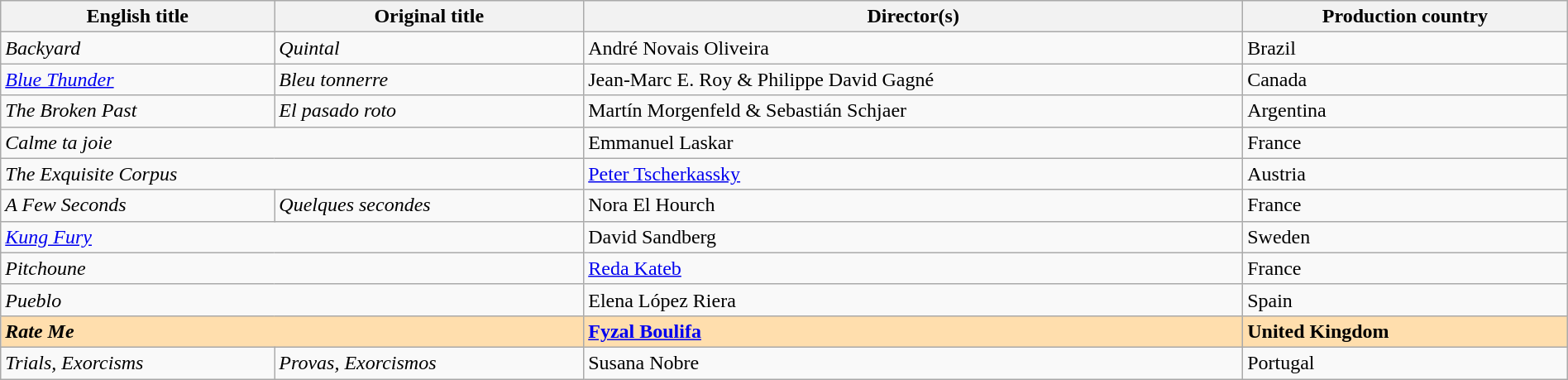<table class="wikitable" style="width:100%;" cellpadding="5">
<tr>
<th scope="col">English title</th>
<th scope="col">Original title</th>
<th scope="col">Director(s)</th>
<th scope="col">Production country</th>
</tr>
<tr>
<td><em>Backyard</em></td>
<td><em>Quintal</em></td>
<td data-sort-value="Oliveira">André Novais Oliveira</td>
<td>Brazil</td>
</tr>
<tr>
<td><em><a href='#'>Blue Thunder</a></em></td>
<td><em>Bleu tonnerre</em></td>
<td data-sort-value="Roy">Jean-Marc E. Roy & Philippe David Gagné</td>
<td>Canada</td>
</tr>
<tr>
<td data-sort-value="Broken"><em>The Broken Past</em></td>
<td data-sort-value="Pasado"><em>El pasado roto</em></td>
<td data-sort-value="Morgenfeld">Martín Morgenfeld & Sebastián Schjaer</td>
<td>Argentina</td>
</tr>
<tr>
<td colspan="2"><em>Calme ta joie</em></td>
<td data-sort-value="Laskar">Emmanuel Laskar</td>
<td>France</td>
</tr>
<tr>
<td colspan="2" data-sort-value="Exquisite"><em>The Exquisite Corpus</em></td>
<td data-sort-value="Tscherkassky"><a href='#'>Peter Tscherkassky</a></td>
<td>Austria</td>
</tr>
<tr>
<td data-sort-value="Few"><em>A Few Seconds</em></td>
<td><em>Quelques secondes</em></td>
<td data-sort-value="Hourch">Nora El Hourch</td>
<td>France</td>
</tr>
<tr>
<td colspan="2"><em><a href='#'>Kung Fury</a></em></td>
<td data-sort-value="Sandberg">David Sandberg</td>
<td>Sweden</td>
</tr>
<tr>
<td colspan="2"><em>Pitchoune</em></td>
<td data-sort-value="Kateb"><a href='#'>Reda Kateb</a></td>
<td>France</td>
</tr>
<tr>
<td colspan="2"><em>Pueblo</em></td>
<td data-sort-value="Riera">Elena López Riera</td>
<td>Spain</td>
</tr>
<tr style="background:#FFDEAD;">
<td colspan="2"><strong><em>Rate Me</em></strong></td>
<td data-sort-value="Boulifa"><strong><a href='#'>Fyzal Boulifa</a></strong></td>
<td><strong>United Kingdom</strong></td>
</tr>
<tr>
<td><em>Trials, Exorcisms</em></td>
<td><em>Provas, Exorcismos</em></td>
<td data-sort-value="Nobre">Susana Nobre</td>
<td>Portugal</td>
</tr>
</table>
